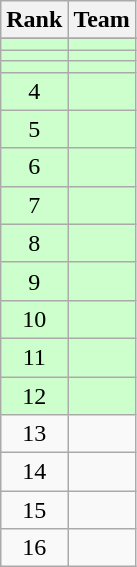<table class=wikitable style="text-align: center;">
<tr>
<th>Rank</th>
<th>Team</th>
</tr>
<tr>
</tr>
<tr style="background: #CCFFCC;">
<td></td>
<td style="text-align: left;"></td>
</tr>
<tr style="background: #CCFFCC;">
<td></td>
<td style="text-align: left;"></td>
</tr>
<tr style="background: #CCFFCC;">
<td></td>
<td style="text-align: left;"></td>
</tr>
<tr style="background: #CCFFCC;">
<td>4</td>
<td style="text-align: left;"></td>
</tr>
<tr style="background: #CCFFCC;">
<td>5</td>
<td style="text-align: left;"></td>
</tr>
<tr style="background: #CCFFCC;">
<td>6</td>
<td style="text-align: left;"></td>
</tr>
<tr style="background: #CCFFCC;">
<td>7</td>
<td style="text-align: left;"></td>
</tr>
<tr style="background: #CCFFCC;">
<td>8</td>
<td style="text-align: left;"></td>
</tr>
<tr style="background: #CCFFCC;">
<td>9</td>
<td style="text-align: left;"></td>
</tr>
<tr style="background: #CCFFCC;">
<td>10</td>
<td style="text-align: left;"></td>
</tr>
<tr style="background: #CCFFCC;">
<td>11</td>
<td style="text-align: left;"></td>
</tr>
<tr style="background: #CCFFCC;">
<td>12</td>
<td style="text-align: left;"></td>
</tr>
<tr>
<td>13</td>
<td style="text-align: left;"></td>
</tr>
<tr>
<td>14</td>
<td style="text-align: left;"></td>
</tr>
<tr>
<td>15</td>
<td style="text-align: left;"></td>
</tr>
<tr>
<td>16</td>
<td style="text-align: left;"></td>
</tr>
</table>
